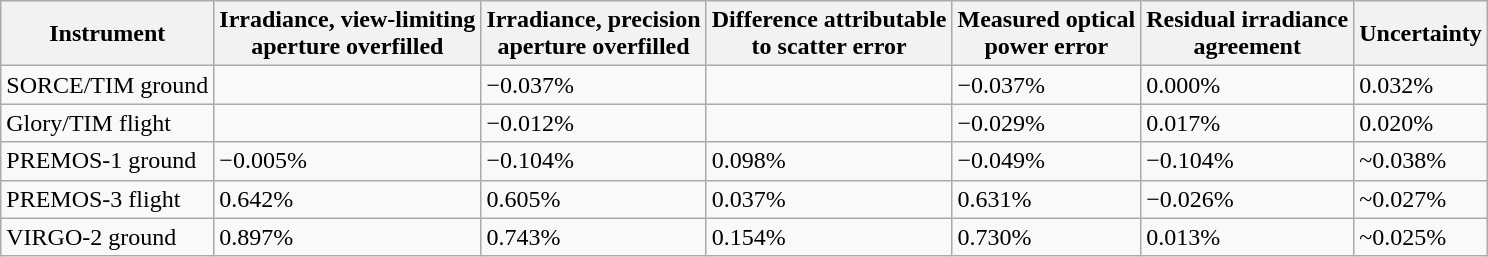<table class="wikitable">
<tr>
<th>Instrument</th>
<th>Irradiance, view-limiting <br>aperture overfilled</th>
<th>Irradiance, precision <br>aperture overfilled</th>
<th>Difference attributable <br>to scatter error</th>
<th>Measured optical <br>power error</th>
<th>Residual irradiance <br>agreement</th>
<th>Uncertainty</th>
</tr>
<tr>
<td>SORCE/TIM ground</td>
<td></td>
<td>−0.037%</td>
<td></td>
<td>−0.037%</td>
<td>0.000%</td>
<td>0.032%</td>
</tr>
<tr>
<td>Glory/TIM flight</td>
<td></td>
<td>−0.012%</td>
<td></td>
<td>−0.029%</td>
<td>0.017%</td>
<td>0.020%</td>
</tr>
<tr>
<td>PREMOS-1 ground</td>
<td>−0.005%</td>
<td>−0.104%</td>
<td>0.098%</td>
<td>−0.049%</td>
<td>−0.104%</td>
<td>~0.038%</td>
</tr>
<tr>
<td>PREMOS-3 flight</td>
<td>0.642%</td>
<td>0.605%</td>
<td>0.037%</td>
<td>0.631%</td>
<td>−0.026%</td>
<td>~0.027%</td>
</tr>
<tr>
<td>VIRGO-2 ground</td>
<td>0.897%</td>
<td>0.743%</td>
<td>0.154%</td>
<td>0.730%</td>
<td>0.013%</td>
<td>~0.025%</td>
</tr>
</table>
